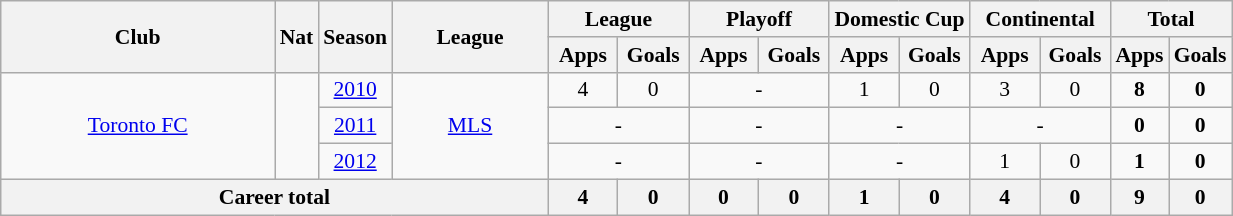<table class="wikitable" style="font-size:90%; width: 65%; text-align: center;">
<tr>
<th rowspan=2 width=28%>Club</th>
<th rowspan=2 width=2%>Nat</th>
<th rowspan=2 width=5%>Season</th>
<th rowspan=2 width=15%>League</th>
<th colspan=2 width=10%>League</th>
<th colspan=2 width=10%>Playoff</th>
<th colspan=2 width=10%>Domestic Cup</th>
<th colspan=2 width=10%>Continental</th>
<th colspan=2 width=10%>Total</th>
</tr>
<tr>
<th width=5%>Apps</th>
<th width=5%>Goals</th>
<th width=5%>Apps</th>
<th width=5%>Goals</th>
<th width=5%>Apps</th>
<th width=5%>Goals</th>
<th width=5%>Apps</th>
<th width=5%>Goals</th>
<th width=5%>Apps</th>
<th width=5%>Goals</th>
</tr>
<tr>
<td rowspan=3><a href='#'>Toronto FC</a></td>
<td rowspan=3></td>
<td><a href='#'>2010</a></td>
<td rowspan=3><a href='#'>MLS</a></td>
<td>4</td>
<td>0</td>
<td colspan=2>-</td>
<td>1</td>
<td>0</td>
<td>3</td>
<td>0</td>
<td><strong>8</strong></td>
<td><strong>0</strong></td>
</tr>
<tr>
<td><a href='#'>2011</a></td>
<td colspan=2>-</td>
<td colspan=2>-</td>
<td colspan=2>-</td>
<td colspan=2>-</td>
<td><strong>0</strong></td>
<td><strong>0</strong></td>
</tr>
<tr>
<td><a href='#'>2012</a></td>
<td colspan=2>-</td>
<td colspan=2>-</td>
<td colspan=2>-</td>
<td>1</td>
<td>0</td>
<td><strong>1</strong></td>
<td><strong>0</strong></td>
</tr>
<tr>
<th colspan=4 width=40%>Career total</th>
<th width=6%><strong>4</strong></th>
<th width=6%><strong>0</strong></th>
<th width=6%><strong>0</strong></th>
<th width=6%><strong>0</strong></th>
<th width=6%><strong>1</strong></th>
<th width=6%><strong>0</strong></th>
<th width=6%><strong>4</strong></th>
<th width=6%><strong>0</strong></th>
<th width=6%><strong>9</strong></th>
<th width=6%><strong>0</strong></th>
</tr>
</table>
